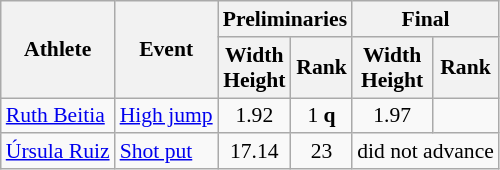<table class=wikitable style="font-size:90%;">
<tr>
<th rowspan="2">Athlete</th>
<th rowspan="2">Event</th>
<th colspan="2">Preliminaries</th>
<th colspan="2">Final</th>
</tr>
<tr>
<th>Width<br>Height</th>
<th>Rank</th>
<th>Width<br>Height</th>
<th>Rank</th>
</tr>
<tr style="border-top: single;">
<td><a href='#'>Ruth Beitia</a></td>
<td><a href='#'>High jump</a></td>
<td align=center>1.92</td>
<td align=center>1 <strong>q</strong></td>
<td align=center>1.97</td>
<td align=center></td>
</tr>
<tr style="border-top: single;">
<td><a href='#'>Úrsula Ruiz</a></td>
<td><a href='#'>Shot put</a></td>
<td align=center>17.14</td>
<td align=center>23</td>
<td align=center colspan=2>did not advance</td>
</tr>
</table>
